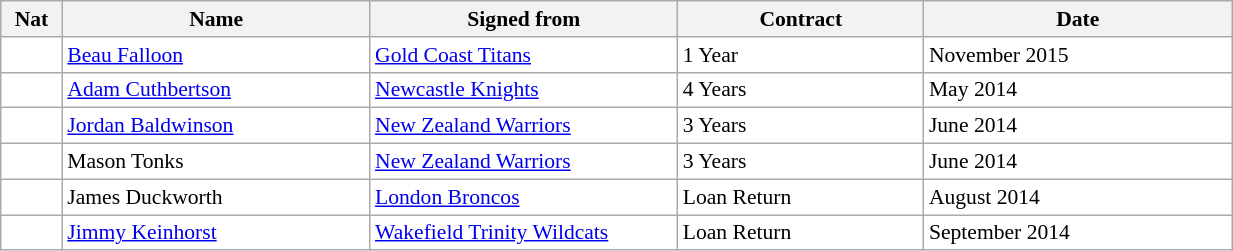<table class="wikitable"  style="width:65%; font-size:90%;">
<tr>
<th width=5%>Nat</th>
<th width=25%>Name</th>
<th width=25%>Signed from</th>
<th width=20%>Contract</th>
<th width=25%>Date</th>
</tr>
<tr style="background:#fff;">
<td width=5%></td>
<td width=25%><a href='#'>Beau Falloon</a></td>
<td width=25%><a href='#'>Gold Coast Titans</a></td>
<td width=20%>1 Year</td>
<td width=25%>November 2015</td>
</tr>
<tr style="background:#fff;">
<td width=5%></td>
<td width=25%><a href='#'>Adam Cuthbertson</a></td>
<td width=25%><a href='#'>Newcastle Knights</a></td>
<td width=20%>4 Years</td>
<td width=25%>May 2014</td>
</tr>
<tr style="background:#fff;">
<td width=5%></td>
<td width=25%><a href='#'>Jordan Baldwinson</a></td>
<td width=25%><a href='#'>New Zealand Warriors</a></td>
<td width=20%>3 Years</td>
<td width=25%>June 2014</td>
</tr>
<tr style="background:#fff;">
<td width=5%></td>
<td width=25%>Mason Tonks</td>
<td width=25%><a href='#'>New Zealand Warriors</a></td>
<td width=20%>3 Years</td>
<td width=25%>June 2014</td>
</tr>
<tr style="background:#fff;">
<td width=5%></td>
<td width=25%>James Duckworth</td>
<td width=25%><a href='#'>London Broncos</a></td>
<td width=20%>Loan Return</td>
<td width=25%>August 2014</td>
</tr>
<tr style="background:#fff;">
<td width=5%></td>
<td width=25%><a href='#'>Jimmy Keinhorst</a></td>
<td width=25%><a href='#'>Wakefield Trinity Wildcats</a></td>
<td width=20%>Loan Return</td>
<td width=25%>September 2014</td>
</tr>
</table>
